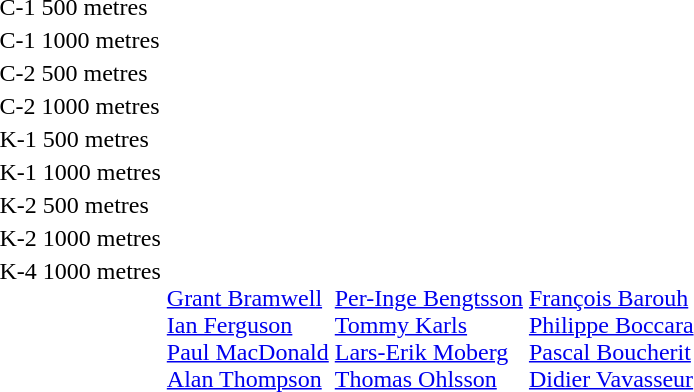<table>
<tr valign="top">
<td>C-1 500 metres<br></td>
<td></td>
<td></td>
<td></td>
</tr>
<tr valign="top">
<td>C-1 1000 metres<br></td>
<td></td>
<td></td>
<td></td>
</tr>
<tr valign="top">
<td>C-2 500 metres<br></td>
<td></td>
<td></td>
<td></td>
</tr>
<tr valign="top">
<td>C-2 1000 metres<br></td>
<td></td>
<td></td>
<td></td>
</tr>
<tr valign="top">
<td>K-1 500 metres<br></td>
<td></td>
<td></td>
<td></td>
</tr>
<tr valign="top">
<td>K-1 1000 metres<br></td>
<td></td>
<td></td>
<td></td>
</tr>
<tr valign="top">
<td>K-2 500 metres<br></td>
<td></td>
<td></td>
<td></td>
</tr>
<tr valign="top">
<td>K-2 1000 metres<br></td>
<td></td>
<td></td>
<td></td>
</tr>
<tr valign="top">
<td>K-4 1000 metres<br></td>
<td><br><a href='#'>Grant Bramwell</a><br><a href='#'>Ian Ferguson</a><br><a href='#'>Paul MacDonald</a><br><a href='#'>Alan Thompson</a></td>
<td><br><a href='#'>Per-Inge Bengtsson</a><br><a href='#'>Tommy Karls</a><br><a href='#'>Lars-Erik Moberg</a><br><a href='#'>Thomas Ohlsson</a></td>
<td><br><a href='#'>François Barouh</a><br><a href='#'>Philippe Boccara</a><br><a href='#'>Pascal Boucherit</a><br><a href='#'>Didier Vavasseur</a></td>
</tr>
</table>
